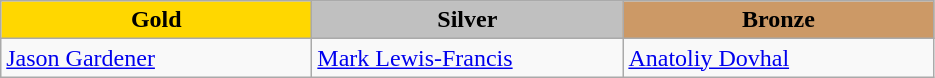<table class="wikitable" style="text-align:left">
<tr align="center">
<td width=200 bgcolor=gold><strong>Gold</strong></td>
<td width=200 bgcolor=silver><strong>Silver</strong></td>
<td width=200 bgcolor=CC9966><strong>Bronze</strong></td>
</tr>
<tr>
<td><a href='#'>Jason Gardener</a><br><em></em></td>
<td><a href='#'>Mark Lewis-Francis</a><br><em></em></td>
<td><a href='#'>Anatoliy Dovhal</a><br><em></em></td>
</tr>
</table>
